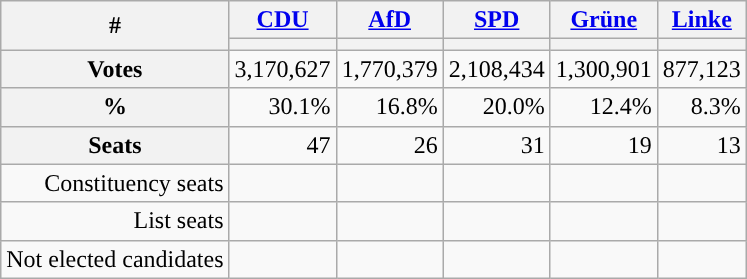<table class="wikitable" style="text-align:right;vertical-align:top">
<tr>
<th rowspan="2">#</th>
<th class="wikitable sortable"><a href='#'>CDU</a></th>
<th class="wikitable sortable"><a href='#'>AfD</a></th>
<th class="wikitable sortable"><a href='#'>SPD</a></th>
<th class="wikitable sortable"><a href='#'>Grüne</a></th>
<th class="wikitable sortable"><a href='#'>Linke</a></th>
</tr>
<tr>
<th class="wikitable sortable" style="background:"></th>
<th class="wikitable sortable" style="background:"></th>
<th class="wikitable sortable" style="background:"></th>
<th class="wikitable sortable" style="background:"></th>
<th class="wikitable sortable" style="background:"></th>
</tr>
<tr>
<th>Votes</th>
<td>3,170,627</td>
<td>1,770,379</td>
<td>2,108,434</td>
<td>1,300,901</td>
<td>877,123</td>
</tr>
<tr>
<th>%</th>
<td>30.1%</td>
<td>16.8%</td>
<td>20.0%</td>
<td>12.4%</td>
<td>8.3%</td>
</tr>
<tr>
<th>Seats</th>
<td>47</td>
<td>26</td>
<td>31</td>
<td>19</td>
<td>13</td>
</tr>
<tr style="vertical-align:top">
<td>Constituency seats</td>
<td></td>
<td></td>
<td></td>
<td></td>
<td></td>
</tr>
<tr style="vertical-align:top">
<td>List seats</td>
<td>  </td>
<td></td>
<td>    </td>
<td>   </td>
<td></td>
</tr>
<tr style="vertical-align:top">
<td>Not elected candidates</td>
<td><div><br>










</div></td>
<td><div><br>
</div></td>
<td><div><br>









</div></td>
<td><div><br>
</div></td>
<td><div><br>
</div></td>
</tr>
</table>
